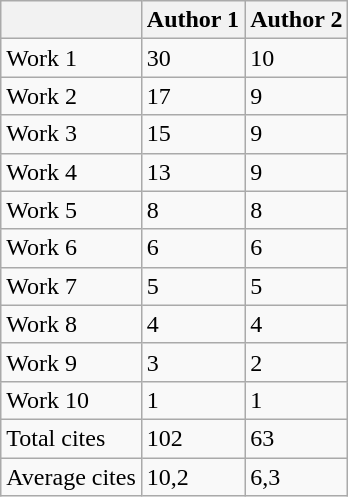<table class="wikitable">
<tr>
<th></th>
<th>Author 1</th>
<th>Author 2</th>
</tr>
<tr>
<td>Work 1</td>
<td>30</td>
<td>10</td>
</tr>
<tr>
<td>Work 2</td>
<td>17</td>
<td>9</td>
</tr>
<tr>
<td>Work 3</td>
<td>15</td>
<td>9</td>
</tr>
<tr>
<td>Work 4</td>
<td>13</td>
<td>9</td>
</tr>
<tr>
<td>Work 5</td>
<td>8</td>
<td>8</td>
</tr>
<tr>
<td>Work 6</td>
<td>6</td>
<td>6</td>
</tr>
<tr>
<td>Work 7</td>
<td>5</td>
<td>5</td>
</tr>
<tr>
<td>Work 8</td>
<td>4</td>
<td>4</td>
</tr>
<tr>
<td>Work 9</td>
<td>3</td>
<td>2</td>
</tr>
<tr>
<td>Work 10</td>
<td>1</td>
<td>1</td>
</tr>
<tr>
<td>Total cites</td>
<td>102</td>
<td>63</td>
</tr>
<tr>
<td>Average cites</td>
<td>10,2</td>
<td>6,3</td>
</tr>
</table>
